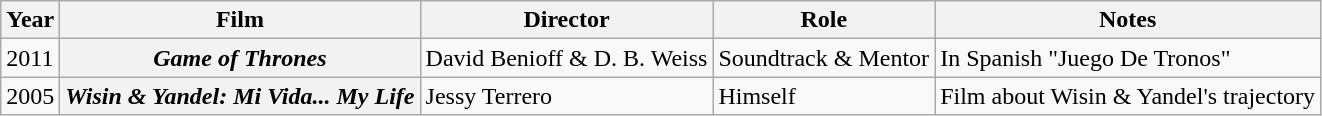<table class="wikitable sortable plainrowheaders">
<tr>
<th scope="col">Year</th>
<th scope="col">Film</th>
<th scope="col">Director</th>
<th scope="col">Role</th>
<th scope="col" class="unsortable">Notes</th>
</tr>
<tr>
<td>2011</td>
<th scope="row"><em>Game of Thrones</em></th>
<td>David Benioff & D. B. Weiss</td>
<td>Soundtrack & Mentor</td>
<td>In Spanish "Juego De Tronos"</td>
</tr>
<tr>
<td>2005</td>
<th scope="row"><em>Wisin & Yandel: Mi Vida... My Life</em></th>
<td>Jessy Terrero</td>
<td>Himself</td>
<td>Film about Wisin & Yandel's trajectory<br></td>
</tr>
</table>
